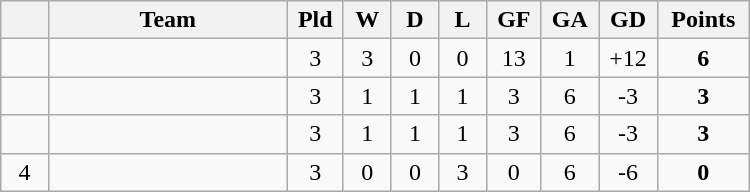<table class=wikitable style="text-align:center" width=500>
<tr>
<th width=5%></th>
<th width=25%>Team</th>
<th width=5%>Pld</th>
<th width=5%>W</th>
<th width=5%>D</th>
<th width=5%>L</th>
<th width=5%>GF</th>
<th width=5%>GA</th>
<th width=5%>GD</th>
<th width=8%>Points</th>
</tr>
<tr>
<td align="center"></td>
<td align="left"></td>
<td>3</td>
<td>3</td>
<td>0</td>
<td>0</td>
<td>13</td>
<td>1</td>
<td>+12</td>
<td><strong>6</strong></td>
</tr>
<tr>
<td align="center"></td>
<td align="left"></td>
<td>3</td>
<td>1</td>
<td>1</td>
<td>1</td>
<td>3</td>
<td>6</td>
<td>-3</td>
<td><strong>3</strong></td>
</tr>
<tr>
<td align="center"></td>
<td align="left"></td>
<td>3</td>
<td>1</td>
<td>1</td>
<td>1</td>
<td>3</td>
<td>6</td>
<td>-3</td>
<td><strong>3</strong></td>
</tr>
<tr>
<td align="center">4</td>
<td align="left"></td>
<td>3</td>
<td>0</td>
<td>0</td>
<td>3</td>
<td>0</td>
<td>6</td>
<td>-6</td>
<td><strong>0</strong></td>
</tr>
</table>
